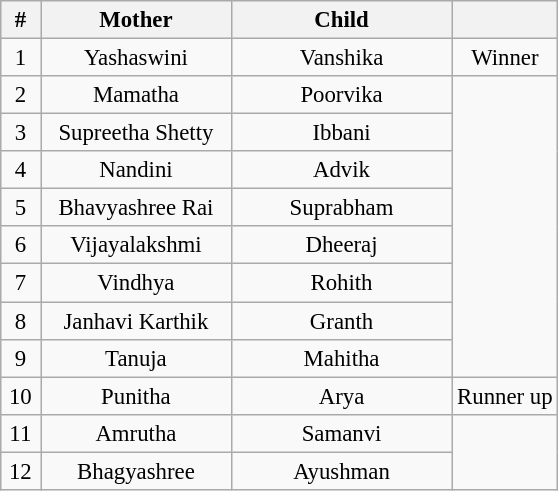<table class="wikitable" style="text-align:center; white-space:nowrap; margin:auto; font-size:95%;">
<tr>
<th width="20">#</th>
<th width="120">Mother</th>
<th width="140">Child</th>
<th></th>
</tr>
<tr>
<td>1</td>
<td>Yashaswini</td>
<td>Vanshika</td>
<td>Winner</td>
</tr>
<tr>
<td>2</td>
<td>Mamatha</td>
<td>Poorvika</td>
</tr>
<tr>
<td>3</td>
<td>Supreetha Shetty</td>
<td>Ibbani</td>
</tr>
<tr>
<td>4</td>
<td>Nandini</td>
<td>Advik</td>
</tr>
<tr>
<td>5</td>
<td>Bhavyashree Rai</td>
<td>Suprabham</td>
</tr>
<tr>
<td>6</td>
<td>Vijayalakshmi</td>
<td>Dheeraj</td>
</tr>
<tr>
<td>7</td>
<td>Vindhya</td>
<td>Rohith</td>
</tr>
<tr>
<td>8</td>
<td>Janhavi Karthik</td>
<td>Granth</td>
</tr>
<tr>
<td>9</td>
<td>Tanuja</td>
<td>Mahitha</td>
</tr>
<tr>
<td>10</td>
<td>Punitha</td>
<td>Arya</td>
<td>Runner up</td>
</tr>
<tr>
<td>11</td>
<td>Amrutha</td>
<td>Samanvi</td>
</tr>
<tr>
<td>12</td>
<td>Bhagyashree</td>
<td>Ayushman</td>
</tr>
</table>
